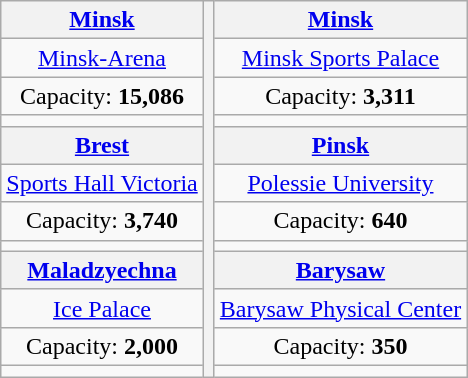<table class="wikitable" style="text-align:center">
<tr>
<th><a href='#'>Minsk</a></th>
<th rowspan=12></th>
<th><a href='#'>Minsk</a></th>
</tr>
<tr>
<td><a href='#'>Minsk-Arena</a></td>
<td><a href='#'>Minsk Sports Palace</a></td>
</tr>
<tr>
<td>Capacity: <strong>15,086</strong></td>
<td>Capacity: <strong>3,311</strong></td>
</tr>
<tr>
<td align="center"></td>
<td align="center"></td>
</tr>
<tr>
<th><a href='#'>Brest</a></th>
<th><a href='#'>Pinsk</a></th>
</tr>
<tr>
<td><a href='#'>Sports Hall Victoria</a></td>
<td><a href='#'>Polessie University</a></td>
</tr>
<tr>
<td>Capacity: <strong>3,740</strong></td>
<td>Capacity: <strong>640</strong></td>
</tr>
<tr>
<td></td>
<td></td>
</tr>
<tr>
<th><a href='#'>Maladzyechna</a></th>
<th><a href='#'>Barysaw</a></th>
</tr>
<tr>
<td><a href='#'>Ice Palace</a></td>
<td><a href='#'>Barysaw Physical Center</a></td>
</tr>
<tr>
<td>Capacity: <strong>2,000</strong></td>
<td>Capacity: <strong>350</strong></td>
</tr>
<tr>
<td></td>
<td></td>
</tr>
</table>
